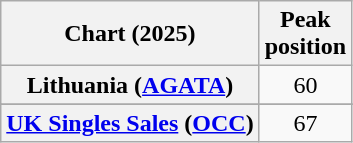<table class="wikitable sortable plainrowheaders" style="text-align:center">
<tr>
<th scope="col">Chart (2025)</th>
<th scope="col">Peak<br>position</th>
</tr>
<tr>
<th scope="row">Lithuania (<a href='#'>AGATA</a>)</th>
<td>60</td>
</tr>
<tr>
</tr>
<tr>
<th scope="row"><a href='#'>UK Singles Sales</a> (<a href='#'>OCC</a>)</th>
<td>67</td>
</tr>
</table>
